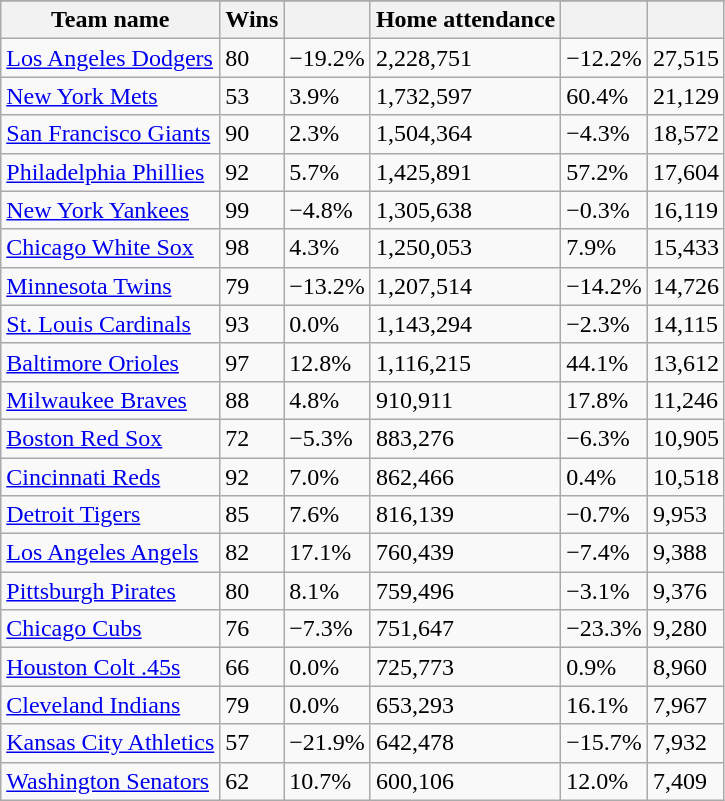<table class="wikitable sortable">
<tr style="text-align:center; font-size:larger;">
</tr>
<tr>
<th>Team name</th>
<th>Wins</th>
<th></th>
<th>Home attendance</th>
<th></th>
<th></th>
</tr>
<tr>
<td><a href='#'>Los Angeles Dodgers</a></td>
<td>80</td>
<td>−19.2%</td>
<td>2,228,751</td>
<td>−12.2%</td>
<td>27,515</td>
</tr>
<tr>
<td><a href='#'>New York Mets</a></td>
<td>53</td>
<td>3.9%</td>
<td>1,732,597</td>
<td>60.4%</td>
<td>21,129</td>
</tr>
<tr>
<td><a href='#'>San Francisco Giants</a></td>
<td>90</td>
<td>2.3%</td>
<td>1,504,364</td>
<td>−4.3%</td>
<td>18,572</td>
</tr>
<tr>
<td><a href='#'>Philadelphia Phillies</a></td>
<td>92</td>
<td>5.7%</td>
<td>1,425,891</td>
<td>57.2%</td>
<td>17,604</td>
</tr>
<tr>
<td><a href='#'>New York Yankees</a></td>
<td>99</td>
<td>−4.8%</td>
<td>1,305,638</td>
<td>−0.3%</td>
<td>16,119</td>
</tr>
<tr>
<td><a href='#'>Chicago White Sox</a></td>
<td>98</td>
<td>4.3%</td>
<td>1,250,053</td>
<td>7.9%</td>
<td>15,433</td>
</tr>
<tr>
<td><a href='#'>Minnesota Twins</a></td>
<td>79</td>
<td>−13.2%</td>
<td>1,207,514</td>
<td>−14.2%</td>
<td>14,726</td>
</tr>
<tr>
<td><a href='#'>St. Louis Cardinals</a></td>
<td>93</td>
<td>0.0%</td>
<td>1,143,294</td>
<td>−2.3%</td>
<td>14,115</td>
</tr>
<tr>
<td><a href='#'>Baltimore Orioles</a></td>
<td>97</td>
<td>12.8%</td>
<td>1,116,215</td>
<td>44.1%</td>
<td>13,612</td>
</tr>
<tr>
<td><a href='#'>Milwaukee Braves</a></td>
<td>88</td>
<td>4.8%</td>
<td>910,911</td>
<td>17.8%</td>
<td>11,246</td>
</tr>
<tr>
<td><a href='#'>Boston Red Sox</a></td>
<td>72</td>
<td>−5.3%</td>
<td>883,276</td>
<td>−6.3%</td>
<td>10,905</td>
</tr>
<tr>
<td><a href='#'>Cincinnati Reds</a></td>
<td>92</td>
<td>7.0%</td>
<td>862,466</td>
<td>0.4%</td>
<td>10,518</td>
</tr>
<tr>
<td><a href='#'>Detroit Tigers</a></td>
<td>85</td>
<td>7.6%</td>
<td>816,139</td>
<td>−0.7%</td>
<td>9,953</td>
</tr>
<tr>
<td><a href='#'>Los Angeles Angels</a></td>
<td>82</td>
<td>17.1%</td>
<td>760,439</td>
<td>−7.4%</td>
<td>9,388</td>
</tr>
<tr>
<td><a href='#'>Pittsburgh Pirates</a></td>
<td>80</td>
<td>8.1%</td>
<td>759,496</td>
<td>−3.1%</td>
<td>9,376</td>
</tr>
<tr>
<td><a href='#'>Chicago Cubs</a></td>
<td>76</td>
<td>−7.3%</td>
<td>751,647</td>
<td>−23.3%</td>
<td>9,280</td>
</tr>
<tr>
<td><a href='#'>Houston Colt .45s</a></td>
<td>66</td>
<td>0.0%</td>
<td>725,773</td>
<td>0.9%</td>
<td>8,960</td>
</tr>
<tr>
<td><a href='#'>Cleveland Indians</a></td>
<td>79</td>
<td>0.0%</td>
<td>653,293</td>
<td>16.1%</td>
<td>7,967</td>
</tr>
<tr>
<td><a href='#'>Kansas City Athletics</a></td>
<td>57</td>
<td>−21.9%</td>
<td>642,478</td>
<td>−15.7%</td>
<td>7,932</td>
</tr>
<tr>
<td><a href='#'>Washington Senators</a></td>
<td>62</td>
<td>10.7%</td>
<td>600,106</td>
<td>12.0%</td>
<td>7,409</td>
</tr>
</table>
